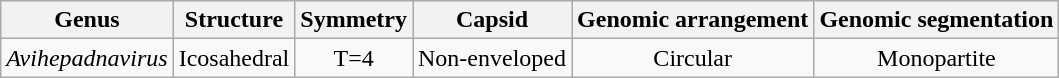<table class="wikitable sortable" style="text-align:center">
<tr>
<th>Genus</th>
<th>Structure</th>
<th>Symmetry</th>
<th>Capsid</th>
<th>Genomic arrangement</th>
<th>Genomic segmentation</th>
</tr>
<tr>
<td><em>Avihepadnavirus</em></td>
<td>Icosahedral</td>
<td>T=4</td>
<td>Non-enveloped</td>
<td>Circular</td>
<td>Monopartite</td>
</tr>
</table>
